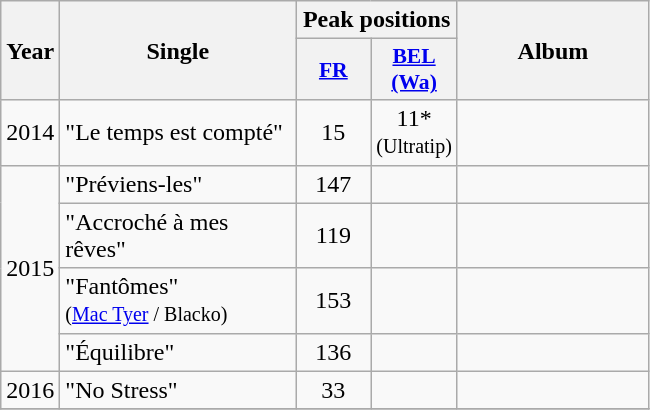<table class="wikitable">
<tr>
<th align="center" rowspan="2" width="10">Year</th>
<th align="center" rowspan="2" width="150">Single</th>
<th align="center" colspan="2" width="30">Peak positions</th>
<th align="center" rowspan="2" width="120">Album</th>
</tr>
<tr>
<th scope="col" style="width:3em;font-size:90%;"><a href='#'>FR</a><br></th>
<th scope="col" style="width:3em;font-size:90%;"><a href='#'>BEL <br>(Wa)</a><br></th>
</tr>
<tr>
<td align="center" rowspan="1">2014</td>
<td>"Le temps est compté"</td>
<td align="center">15</td>
<td align="center">11*<br><small>(Ultratip)</small></td>
<td align="center"></td>
</tr>
<tr>
<td align="center" rowspan="4">2015</td>
<td>"Préviens-les"</td>
<td align="center">147</td>
<td align="center"></td>
<td align="center"></td>
</tr>
<tr>
<td>"Accroché à mes rêves"</td>
<td align="center">119</td>
<td align="center"></td>
<td align="center"></td>
</tr>
<tr>
<td>"Fantômes" <br><small>(<a href='#'>Mac Tyer</a> / Blacko)</small></td>
<td align="center">153</td>
<td align="center"></td>
<td align="center"></td>
</tr>
<tr>
<td>"Équilibre"</td>
<td align="center">136</td>
<td align="center"></td>
<td align="center"></td>
</tr>
<tr>
<td align="center">2016</td>
<td>"No Stress"</td>
<td align="center">33<br></td>
<td align="center"></td>
<td align="center"></td>
</tr>
<tr>
</tr>
</table>
